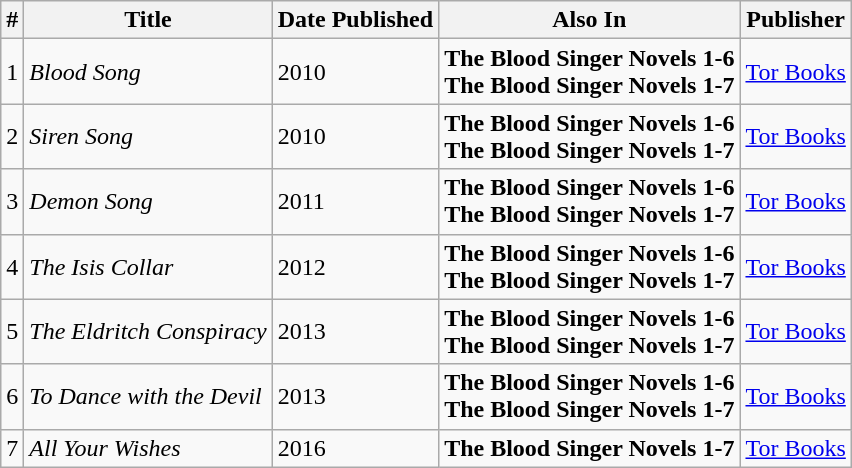<table class="wikitable">
<tr>
<th>#</th>
<th>Title</th>
<th>Date Published</th>
<th>Also In</th>
<th>Publisher</th>
</tr>
<tr>
<td>1</td>
<td><em>Blood Song</em></td>
<td>2010</td>
<td><strong>The Blood Singer Novels 1-6</strong><br><strong>The Blood Singer Novels 1-7</strong></td>
<td><a href='#'>Tor Books</a></td>
</tr>
<tr>
<td>2</td>
<td><em>Siren Song</em></td>
<td>2010</td>
<td><strong>The Blood Singer Novels 1-6</strong><br><strong>The Blood Singer Novels 1-7</strong></td>
<td><a href='#'>Tor Books</a></td>
</tr>
<tr>
<td>3</td>
<td><em>Demon Song</em></td>
<td>2011</td>
<td><strong>The Blood Singer Novels 1-6</strong><br><strong>The Blood Singer Novels 1-7</strong></td>
<td><a href='#'>Tor Books</a></td>
</tr>
<tr>
<td>4</td>
<td><em>The Isis Collar</em></td>
<td>2012</td>
<td><strong>The Blood Singer Novels 1-6</strong><br><strong>The Blood Singer Novels 1-7</strong></td>
<td><a href='#'>Tor Books</a></td>
</tr>
<tr>
<td>5</td>
<td><em>The Eldritch Conspiracy</em></td>
<td>2013</td>
<td><strong>The Blood Singer Novels 1-6</strong><br><strong>The Blood Singer Novels 1-7</strong></td>
<td><a href='#'>Tor Books</a></td>
</tr>
<tr>
<td>6</td>
<td><em>To Dance with the Devil</em></td>
<td>2013</td>
<td><strong>The Blood Singer Novels 1-6</strong><br><strong>The Blood Singer Novels 1-7</strong></td>
<td><a href='#'>Tor Books</a></td>
</tr>
<tr>
<td>7</td>
<td><em>All Your Wishes</em></td>
<td>2016</td>
<td><strong>The Blood Singer Novels 1-7</strong></td>
<td><a href='#'>Tor Books</a></td>
</tr>
</table>
